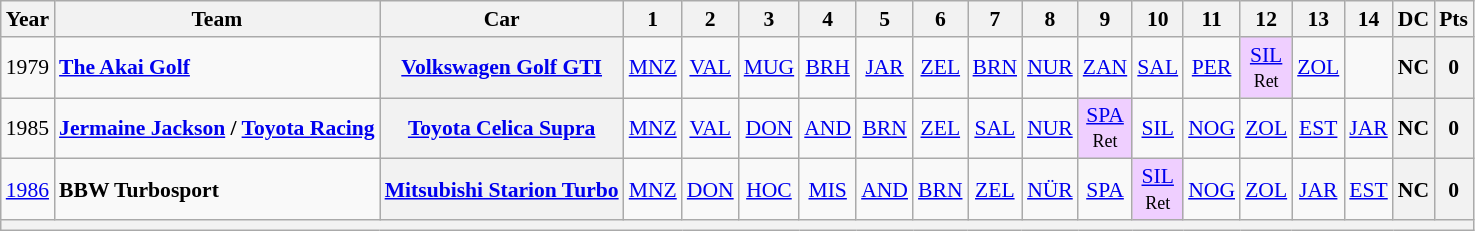<table class="wikitable" style="text-align:center; font-size:90%">
<tr>
<th>Year</th>
<th>Team</th>
<th>Car</th>
<th>1</th>
<th>2</th>
<th>3</th>
<th>4</th>
<th>5</th>
<th>6</th>
<th>7</th>
<th>8</th>
<th>9</th>
<th>10</th>
<th>11</th>
<th>12</th>
<th>13</th>
<th>14</th>
<th>DC</th>
<th>Pts</th>
</tr>
<tr>
<td>1979</td>
<td align="left"> <strong><a href='#'>The Akai Golf</a></strong></td>
<th><a href='#'>Volkswagen Golf GTI</a></th>
<td><a href='#'>MNZ</a></td>
<td><a href='#'>VAL</a></td>
<td><a href='#'>MUG</a></td>
<td><a href='#'>BRH</a></td>
<td><a href='#'>JAR</a></td>
<td><a href='#'>ZEL</a></td>
<td><a href='#'>BRN</a></td>
<td><a href='#'>NUR</a></td>
<td><a href='#'>ZAN</a></td>
<td><a href='#'>SAL</a></td>
<td><a href='#'>PER</a></td>
<td style="background:#EFCFFF;"><a href='#'>SIL</a><br><small>Ret</small></td>
<td><a href='#'>ZOL</a></td>
<td></td>
<th>NC</th>
<th>0</th>
</tr>
<tr>
<td>1985</td>
<td align="left"> <strong><a href='#'>Jermaine Jackson</a> / <a href='#'>Toyota Racing</a></strong></td>
<th><a href='#'>Toyota Celica Supra</a></th>
<td><a href='#'>MNZ</a></td>
<td><a href='#'>VAL</a></td>
<td><a href='#'>DON</a></td>
<td><a href='#'>AND</a></td>
<td><a href='#'>BRN</a></td>
<td><a href='#'>ZEL</a></td>
<td><a href='#'>SAL</a></td>
<td><a href='#'>NUR</a></td>
<td style="background:#EFCFFF;"><a href='#'>SPA</a><br><small>Ret</small></td>
<td><a href='#'>SIL</a></td>
<td><a href='#'>NOG</a></td>
<td><a href='#'>ZOL</a></td>
<td><a href='#'>EST</a></td>
<td><a href='#'>JAR</a></td>
<th>NC</th>
<th>0</th>
</tr>
<tr>
<td><a href='#'>1986</a></td>
<td align="left"> <strong>BBW Turbosport</strong></td>
<th><a href='#'>Mitsubishi Starion Turbo</a></th>
<td><a href='#'>MNZ</a></td>
<td><a href='#'>DON</a></td>
<td><a href='#'>HOC</a></td>
<td><a href='#'>MIS</a></td>
<td><a href='#'>AND</a></td>
<td><a href='#'>BRN</a></td>
<td><a href='#'>ZEL</a></td>
<td><a href='#'>NÜR</a></td>
<td><a href='#'>SPA</a></td>
<td style="background:#EFCFFF;"><a href='#'>SIL</a><br><small>Ret</small></td>
<td><a href='#'>NOG</a></td>
<td><a href='#'>ZOL</a></td>
<td><a href='#'>JAR</a></td>
<td><a href='#'>EST</a></td>
<th>NC</th>
<th>0</th>
</tr>
<tr>
<th colspan="19"></th>
</tr>
</table>
